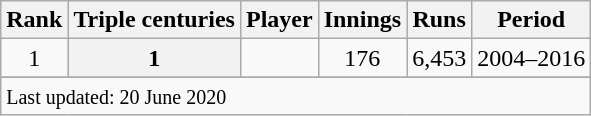<table class="wikitable plainrowheaders sortable">
<tr>
<th scope=col>Rank</th>
<th scope=col>Triple centuries</th>
<th scope=col>Player</th>
<th scope=col>Innings</th>
<th scope=col>Runs</th>
<th scope=col>Period</th>
</tr>
<tr>
<td align=center>1</td>
<th scope=row style="text-align:center;">1</th>
<td></td>
<td align=center>176</td>
<td align=center>6,453</td>
<td>2004–2016</td>
</tr>
<tr>
</tr>
<tr class=sortbottom>
<td colspan=6><small>Last updated: 20 June 2020</small></td>
</tr>
</table>
